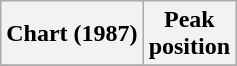<table class="wikitable sortable">
<tr>
<th align="left">Chart (1987)</th>
<th align="center">Peak<br>position</th>
</tr>
<tr>
</tr>
</table>
